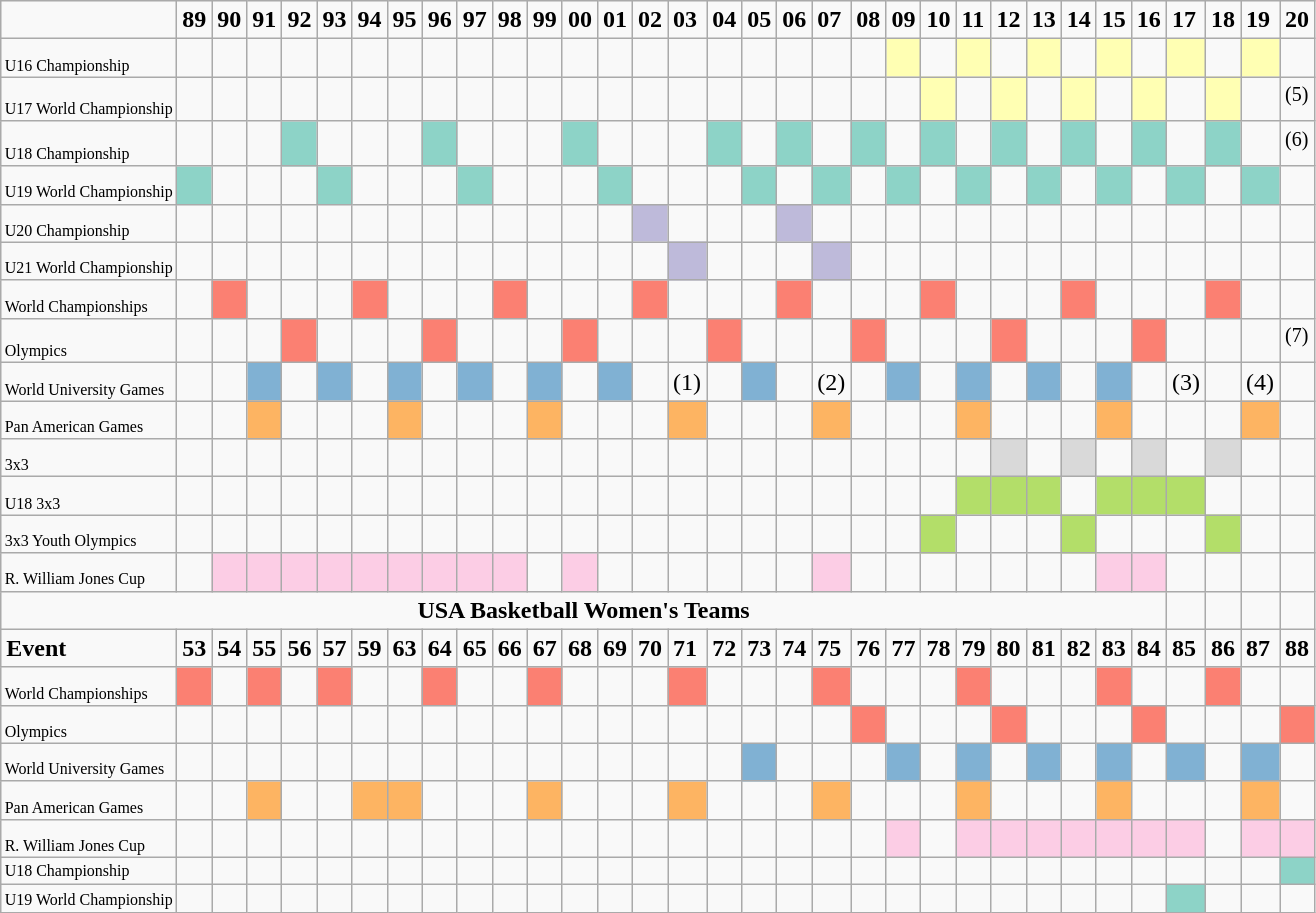<table class="wikitable">
<tr>
<td height="13"></td>
<td><strong>89</strong></td>
<td><strong>90</strong></td>
<td><strong>91</strong></td>
<td><strong>92</strong></td>
<td><strong>93</strong></td>
<td><strong>94</strong></td>
<td><strong>95</strong></td>
<td><strong>96</strong></td>
<td><strong>97</strong></td>
<td><strong>98</strong></td>
<td><strong>99</strong></td>
<td><strong>00</strong></td>
<td><strong>01</strong></td>
<td><strong>02</strong></td>
<td><strong>03</strong></td>
<td><strong>04</strong></td>
<td><strong>05</strong></td>
<td><strong>06</strong></td>
<td><strong>07</strong></td>
<td><strong>08</strong></td>
<td><strong>09</strong></td>
<td><strong>10</strong></td>
<td><strong>11</strong></td>
<td><strong>12</strong></td>
<td><strong>13</strong></td>
<td><strong>14</strong></td>
<td><strong>15</strong></td>
<td><strong>16</strong></td>
<td><strong>17</strong></td>
<td><strong>18</strong></td>
<td><strong>19</strong></td>
<td><strong>20</strong></td>
</tr>
<tr valign="bottom">
<td height="13" style="font-size:8pt">U16 Championship</td>
<td> </td>
<td> </td>
<td> </td>
<td> </td>
<td> </td>
<td> </td>
<td> </td>
<td> </td>
<td> </td>
<td> </td>
<td> </td>
<td> </td>
<td> </td>
<td> </td>
<td> </td>
<td> </td>
<td> </td>
<td> </td>
<td> </td>
<td> </td>
<td style="background-color:#FFFFB3;color:#FFFFB3"> </td>
<td> </td>
<td style="background-color:#FFFFB3;color:#FFFFB3"> </td>
<td> </td>
<td style="background-color:#FFFFB3;color:#FFFFB3"> </td>
<td> </td>
<td style="background-color:#FFFFB3;color:#FFFFB3"> </td>
<td> </td>
<td style="background-color:#FFFFB3;color:#FFFFB3"> </td>
<td> </td>
<td style="background-color:#FFFFB3;color:#FFFFB3"> </td>
<td> </td>
</tr>
<tr valign="bottom">
<td height="13" style="font-size:8pt">U17 World Championship</td>
<td> </td>
<td> </td>
<td> </td>
<td> </td>
<td> </td>
<td> </td>
<td> </td>
<td> </td>
<td> </td>
<td> </td>
<td> </td>
<td> </td>
<td> </td>
<td> </td>
<td> </td>
<td> </td>
<td> </td>
<td> </td>
<td> </td>
<td> </td>
<td> </td>
<td style="background-color:#FFFFB3;color:#FFFFB3"> </td>
<td> </td>
<td style="background-color:#FFFFB3;color:#FFFFB3"> </td>
<td> </td>
<td style="background-color:#FFFFB3;color:#FFFFB3"> </td>
<td> </td>
<td style="background-color:#FFFFB3;color:#FFFFB3"> </td>
<td> </td>
<td style="background-color:#FFFFB3;color:#FFFFB3"> </td>
<td> </td>
<td><sup>(5)</sup></td>
</tr>
<tr valign="bottom">
<td height="13" style="font-size:8pt">U18 Championship</td>
<td> </td>
<td> </td>
<td> </td>
<td style="background-color:#8DD3C7"></td>
<td> </td>
<td> </td>
<td> </td>
<td style="background-color:#8DD3C7"></td>
<td> </td>
<td> </td>
<td> </td>
<td style="background-color:#8DD3C7"></td>
<td> </td>
<td> </td>
<td> </td>
<td style="background-color:#8DD3C7"></td>
<td> </td>
<td style="background-color:#8DD3C7"></td>
<td> </td>
<td style="background-color:#8DD3C7"></td>
<td> </td>
<td style="background-color:#8DD3C7"></td>
<td> </td>
<td style="background-color:#8DD3C7"></td>
<td> </td>
<td style="background-color:#8DD3C7"></td>
<td> </td>
<td style="background-color:#8DD3C7"></td>
<td> </td>
<td style="background-color:#8DD3C7"></td>
<td></td>
<td><sup>(6)</sup></td>
</tr>
<tr valign="bottom">
<td height="13" style="font-size:8pt">U19 World Championship</td>
<td style="background-color:#8DD3C7"></td>
<td> </td>
<td> </td>
<td> </td>
<td style="background-color:#8DD3C7"></td>
<td> </td>
<td> </td>
<td> </td>
<td style="background-color:#8DD3C7"></td>
<td> </td>
<td> </td>
<td> </td>
<td style="background-color:#8DD3C7"></td>
<td> </td>
<td> </td>
<td> </td>
<td style="background-color:#8DD3C7"></td>
<td> </td>
<td style="background-color:#8DD3C7"></td>
<td> </td>
<td style="background-color:#8DD3C7"></td>
<td> </td>
<td style="background-color:#8DD3C7"></td>
<td> </td>
<td style="background-color:#8DD3C7"></td>
<td> </td>
<td style="background-color:#8DD3C7"></td>
<td> </td>
<td style="background-color:#8DD3C7"></td>
<td></td>
<td style="background-color:#8DD3C7"></td>
<td></td>
</tr>
<tr valign="bottom">
<td height="13" style="font-size:8pt">U20 Championship</td>
<td> </td>
<td> </td>
<td> </td>
<td> </td>
<td> </td>
<td> </td>
<td> </td>
<td> </td>
<td> </td>
<td> </td>
<td> </td>
<td> </td>
<td> </td>
<td style="background-color:#BEBADA"> </td>
<td> </td>
<td> </td>
<td> </td>
<td style="background-color:#BEBADA"> </td>
<td> </td>
<td> </td>
<td> </td>
<td> </td>
<td> </td>
<td> </td>
<td> </td>
<td> </td>
<td> </td>
<td> </td>
<td></td>
<td></td>
<td></td>
<td></td>
</tr>
<tr valign="bottom">
<td height="13" style="font-size:8pt">U21 World Championship</td>
<td> </td>
<td> </td>
<td> </td>
<td> </td>
<td> </td>
<td> </td>
<td> </td>
<td> </td>
<td> </td>
<td> </td>
<td> </td>
<td> </td>
<td> </td>
<td> </td>
<td style="background-color:#BEBADA"> </td>
<td> </td>
<td> </td>
<td> </td>
<td style="background-color:#BEBADA"> </td>
<td> </td>
<td> </td>
<td> </td>
<td> </td>
<td> </td>
<td> </td>
<td> </td>
<td> </td>
<td> </td>
<td></td>
<td></td>
<td></td>
<td></td>
</tr>
<tr valign="bottom">
<td height="13" style="font-size:8pt">World Championships</td>
<td> </td>
<td style="background-color:#FB8072"></td>
<td> </td>
<td> </td>
<td> </td>
<td style="background-color:#FB8072"></td>
<td> </td>
<td> </td>
<td> </td>
<td style="background-color:#FB8072"></td>
<td> </td>
<td> </td>
<td> </td>
<td style="background-color:#FB8072"></td>
<td> </td>
<td> </td>
<td> </td>
<td style="background-color:#FB8072"></td>
<td> </td>
<td> </td>
<td> </td>
<td style="background-color:#FB8072"></td>
<td> </td>
<td></td>
<td> </td>
<td style="background-color:#FB8072"></td>
<td> </td>
<td> </td>
<td></td>
<td style="background-color:#FB8072"></td>
<td></td>
<td></td>
</tr>
<tr valign="bottom">
<td height="13" style="font-size:8pt">Olympics</td>
<td> </td>
<td> </td>
<td> </td>
<td style="background-color:#FB8072"></td>
<td> </td>
<td> </td>
<td> </td>
<td style="background-color:#FB8072"></td>
<td> </td>
<td> </td>
<td> </td>
<td style="background-color:#FB8072"></td>
<td> </td>
<td> </td>
<td> </td>
<td style="background-color:#FB8072"></td>
<td> </td>
<td> </td>
<td> </td>
<td style="background-color:#FB8072"></td>
<td> </td>
<td> </td>
<td> </td>
<td style="background-color:#FB8072"></td>
<td> </td>
<td> </td>
<td> </td>
<td style="background-color:#FB8072"></td>
<td> </td>
<td> </td>
<td> </td>
<td><sup>(7)</sup></td>
</tr>
<tr valign="bottom">
<td height="14" style="font-size:8pt">World University Games</td>
<td> </td>
<td> </td>
<td style="background-color:#80B1D3"> </td>
<td> </td>
<td style="background-color:#80B1D3"> </td>
<td> </td>
<td style="background-color:#80B1D3"> </td>
<td> </td>
<td style="background-color:#80B1D3"> </td>
<td> </td>
<td style="background-color:#80B1D3"> </td>
<td> </td>
<td style="background-color:#80B1D3"> </td>
<td> </td>
<td>(1)</td>
<td> </td>
<td style="background-color:#80B1D3"> </td>
<td> </td>
<td>(2)</td>
<td> </td>
<td style="background-color:#80B1D3"> </td>
<td> </td>
<td style="background-color:#80B1D3"> </td>
<td> </td>
<td style="background-color:#80B1D3"> </td>
<td> </td>
<td style="background-color:#80B1D3"> </td>
<td> </td>
<td>(3)</td>
<td></td>
<td>(4)</td>
<td></td>
</tr>
<tr valign="bottom">
<td height="13" style="font-size:8pt">Pan American Games</td>
<td> </td>
<td> </td>
<td style="background-color:#FDB462"> </td>
<td> </td>
<td> </td>
<td> </td>
<td style="background-color:#FDB462"> </td>
<td> </td>
<td> </td>
<td> </td>
<td style="background-color:#FDB462"> </td>
<td> </td>
<td> </td>
<td> </td>
<td style="background-color:#FDB462"> </td>
<td> </td>
<td> </td>
<td> </td>
<td style="background-color:#FDB462"> </td>
<td> </td>
<td> </td>
<td> </td>
<td style="background-color:#FDB462"> </td>
<td> </td>
<td> </td>
<td> </td>
<td style="background-color:#FDB462"> </td>
<td> </td>
<td></td>
<td></td>
<td style="background-color:#FDB462"> </td>
<td></td>
</tr>
<tr valign="bottom">
<td height="13" style="font-size:8pt">3x3</td>
<td> </td>
<td> </td>
<td> </td>
<td> </td>
<td> </td>
<td> </td>
<td> </td>
<td> </td>
<td> </td>
<td> </td>
<td> </td>
<td> </td>
<td> </td>
<td> </td>
<td> </td>
<td> </td>
<td> </td>
<td> </td>
<td> </td>
<td> </td>
<td> </td>
<td> </td>
<td> </td>
<td style="background-color:#D9D9D9"> </td>
<td> </td>
<td style="background-color:#D9D9D9"> </td>
<td> </td>
<td style="background-color:#D9D9D9"> </td>
<td> </td>
<td style="background-color:#D9D9D9"> </td>
<td></td>
<td></td>
</tr>
<tr valign="bottom">
<td height="13" style="font-size:8pt">U18 3x3</td>
<td> </td>
<td> </td>
<td> </td>
<td> </td>
<td> </td>
<td> </td>
<td> </td>
<td> </td>
<td> </td>
<td> </td>
<td> </td>
<td> </td>
<td> </td>
<td> </td>
<td> </td>
<td> </td>
<td> </td>
<td> </td>
<td> </td>
<td> </td>
<td> </td>
<td> </td>
<td style="background-color:#B3DE69"> </td>
<td style="background-color:#B3DE69"> </td>
<td style="background-color:#B3DE69"> </td>
<td> </td>
<td style="background-color:#B3DE69"> </td>
<td style="background-color:#B3DE69"> </td>
<td style="background-color:#B3DE69"> </td>
<td></td>
<td></td>
<td></td>
</tr>
<tr valign="bottom">
<td height="13" style="font-size:8pt">3x3 Youth Olympics</td>
<td> </td>
<td> </td>
<td> </td>
<td> </td>
<td> </td>
<td> </td>
<td> </td>
<td> </td>
<td> </td>
<td> </td>
<td> </td>
<td> </td>
<td> </td>
<td> </td>
<td> </td>
<td> </td>
<td> </td>
<td> </td>
<td> </td>
<td> </td>
<td> </td>
<td style="background-color:#B3DE69"> </td>
<td> </td>
<td> </td>
<td> </td>
<td style="background-color:#B3DE69"> </td>
<td> </td>
<td> </td>
<td></td>
<td style="background-color:#B3DE69"> </td>
<td></td>
</tr>
<tr valign="bottom">
<td height="13" style="font-size:8pt">R. William Jones Cup</td>
<td> </td>
<td style="background-color:#FCCDE5"> </td>
<td style="background-color:#FCCDE5"> </td>
<td style="background-color:#FCCDE5"> </td>
<td style="background-color:#FCCDE5"> </td>
<td style="background-color:#FCCDE5"> </td>
<td style="background-color:#FCCDE5"> </td>
<td style="background-color:#FCCDE5"> </td>
<td style="background-color:#FCCDE5"> </td>
<td style="background-color:#FCCDE5"> </td>
<td> </td>
<td style="background-color:#FCCDE5"> </td>
<td> </td>
<td> </td>
<td> </td>
<td> </td>
<td> </td>
<td> </td>
<td style="background-color:#FCCDE5"> </td>
<td> </td>
<td> </td>
<td> </td>
<td> </td>
<td> </td>
<td> </td>
<td> </td>
<td style="background-color:#FCCDE5"> </td>
<td style="background-color:#FCCDE5"> </td>
<td> </td>
<td> </td>
<td> </td>
<td> </td>
</tr>
<tr>
<td colspan="29" height="13" align="center" valign="bottom" style="font-weight:bold">USA Basketball Women's Teams</td>
<td valign="bottom"> </td>
<td valign="bottom"> </td>
<td valign="bottom"> </td>
<td valign="bottom"> </td>
</tr>
<tr valign="bottom">
<td height="13" style="font-weight:bold">Event</td>
<td style="font-weight:bold">53</td>
<td style="font-weight:bold">54</td>
<td style="font-weight:bold">55</td>
<td style="font-weight:bold">56</td>
<td style="font-weight:bold">57</td>
<td style="font-weight:bold">59</td>
<td style="font-weight:bold">63</td>
<td style="font-weight:bold">64</td>
<td style="font-weight:bold">65</td>
<td style="font-weight:bold">66</td>
<td style="font-weight:bold">67</td>
<td style="font-weight:bold">68</td>
<td style="font-weight:bold">69</td>
<td style="font-weight:bold">70</td>
<td style="font-weight:bold">71</td>
<td style="font-weight:bold">72</td>
<td style="font-weight:bold">73</td>
<td style="font-weight:bold">74</td>
<td style="font-weight:bold">75</td>
<td style="font-weight:bold">76</td>
<td style="font-weight:bold">77</td>
<td style="font-weight:bold">78</td>
<td style="font-weight:bold">79</td>
<td style="font-weight:bold">80</td>
<td style="font-weight:bold">81</td>
<td style="font-weight:bold">82</td>
<td style="font-weight:bold">83</td>
<td style="font-weight:bold">84</td>
<td><strong>85</strong></td>
<td><strong>86</strong></td>
<td><strong>87</strong></td>
<td><strong>88</strong></td>
</tr>
<tr valign="bottom">
<td height="13" style="font-size:8pt">World Championships</td>
<td style="background-color:#FB8072"></td>
<td> </td>
<td style="background-color:#FB8072"></td>
<td> </td>
<td style="background-color:#FB8072"></td>
<td> </td>
<td> </td>
<td style="background-color:#FB8072"></td>
<td> </td>
<td> </td>
<td style="background-color:#FB8072"></td>
<td> </td>
<td> </td>
<td> </td>
<td style="background-color:#FB8072"></td>
<td> </td>
<td> </td>
<td> </td>
<td style="background-color:#FB8072"></td>
<td> </td>
<td> </td>
<td> </td>
<td style="background-color:#FB8072"></td>
<td> </td>
<td> </td>
<td> </td>
<td style="background-color:#FB8072"></td>
<td> </td>
<td> </td>
<td style="background-color:#FB8072"></td>
<td> </td>
<td> </td>
</tr>
<tr valign="bottom">
<td height="13" style="font-size:8pt">Olympics</td>
<td> </td>
<td> </td>
<td> </td>
<td> </td>
<td> </td>
<td> </td>
<td> </td>
<td> </td>
<td> </td>
<td> </td>
<td> </td>
<td> </td>
<td> </td>
<td> </td>
<td> </td>
<td> </td>
<td> </td>
<td> </td>
<td> </td>
<td style="background-color:#FB8072"></td>
<td> </td>
<td> </td>
<td> </td>
<td style="background-color:#FB8072"></td>
<td> </td>
<td> </td>
<td> </td>
<td style="background-color:#FB8072"></td>
<td> </td>
<td> </td>
<td> </td>
<td style="background-color:#FB8072"></td>
</tr>
<tr valign="bottom">
<td height="13" style="font-size:8pt">World University Games</td>
<td> </td>
<td> </td>
<td> </td>
<td> </td>
<td> </td>
<td> </td>
<td> </td>
<td> </td>
<td> </td>
<td> </td>
<td> </td>
<td> </td>
<td> </td>
<td> </td>
<td> </td>
<td> </td>
<td style="background-color:#80B1D3"> </td>
<td> </td>
<td> </td>
<td> </td>
<td style="background-color:#80B1D3"> </td>
<td> </td>
<td style="background-color:#80B1D3"> </td>
<td> </td>
<td style="background-color:#80B1D3"> </td>
<td> </td>
<td style="background-color:#80B1D3"> </td>
<td> </td>
<td style="background-color:#80B1D3"> </td>
<td> </td>
<td style="background-color:#80B1D3"> </td>
<td> </td>
</tr>
<tr valign="bottom">
<td height="13" style="font-size:8pt">Pan American Games</td>
<td> </td>
<td> </td>
<td style="background-color:#FDB462"> </td>
<td> </td>
<td> </td>
<td style="background-color:#FDB462"> </td>
<td style="background-color:#FDB462"> </td>
<td> </td>
<td> </td>
<td> </td>
<td style="background-color:#FDB462"> </td>
<td> </td>
<td> </td>
<td> </td>
<td style="background-color:#FDB462"> </td>
<td> </td>
<td> </td>
<td> </td>
<td style="background-color:#FDB462"> </td>
<td> </td>
<td> </td>
<td> </td>
<td style="background-color:#FDB462"> </td>
<td> </td>
<td> </td>
<td> </td>
<td style="background-color:#FDB462"> </td>
<td> </td>
<td> </td>
<td> </td>
<td style="background-color:#FDB462"> </td>
<td> </td>
</tr>
<tr valign="bottom">
<td height="13" style="font-size:8pt">R. William Jones Cup</td>
<td> </td>
<td> </td>
<td> </td>
<td> </td>
<td> </td>
<td> </td>
<td> </td>
<td> </td>
<td> </td>
<td> </td>
<td> </td>
<td> </td>
<td> </td>
<td> </td>
<td> </td>
<td> </td>
<td> </td>
<td> </td>
<td> </td>
<td> </td>
<td style="background-color:#FCCDE5"> </td>
<td> </td>
<td style="background-color:#FCCDE5"> </td>
<td style="background-color:#FCCDE5"> </td>
<td style="background-color:#FCCDE5"> </td>
<td style="background-color:#FCCDE5"> </td>
<td style="background-color:#FCCDE5"> </td>
<td style="background-color:#FCCDE5"> </td>
<td style="background-color:#FCCDE5"> </td>
<td> </td>
<td style="background-color:#FCCDE5"> </td>
<td style="background-color:#FCCDE5"> </td>
</tr>
<tr>
<td height="13" style="font-size:8pt">U18 Championship</td>
<td></td>
<td></td>
<td></td>
<td></td>
<td></td>
<td></td>
<td></td>
<td></td>
<td></td>
<td></td>
<td></td>
<td></td>
<td></td>
<td></td>
<td></td>
<td></td>
<td></td>
<td></td>
<td></td>
<td></td>
<td></td>
<td></td>
<td></td>
<td></td>
<td></td>
<td></td>
<td></td>
<td></td>
<td></td>
<td></td>
<td></td>
<td style="background-color:#8DD3C7"></td>
</tr>
<tr>
<td height="13" style="font-size:8pt">U19 World Championship</td>
<td></td>
<td></td>
<td></td>
<td></td>
<td></td>
<td></td>
<td></td>
<td></td>
<td></td>
<td></td>
<td></td>
<td></td>
<td></td>
<td></td>
<td></td>
<td></td>
<td></td>
<td></td>
<td></td>
<td></td>
<td></td>
<td></td>
<td></td>
<td></td>
<td></td>
<td></td>
<td></td>
<td></td>
<td style="background-color:#8DD3C7"></td>
<td></td>
<td></td>
<td></td>
</tr>
</table>
